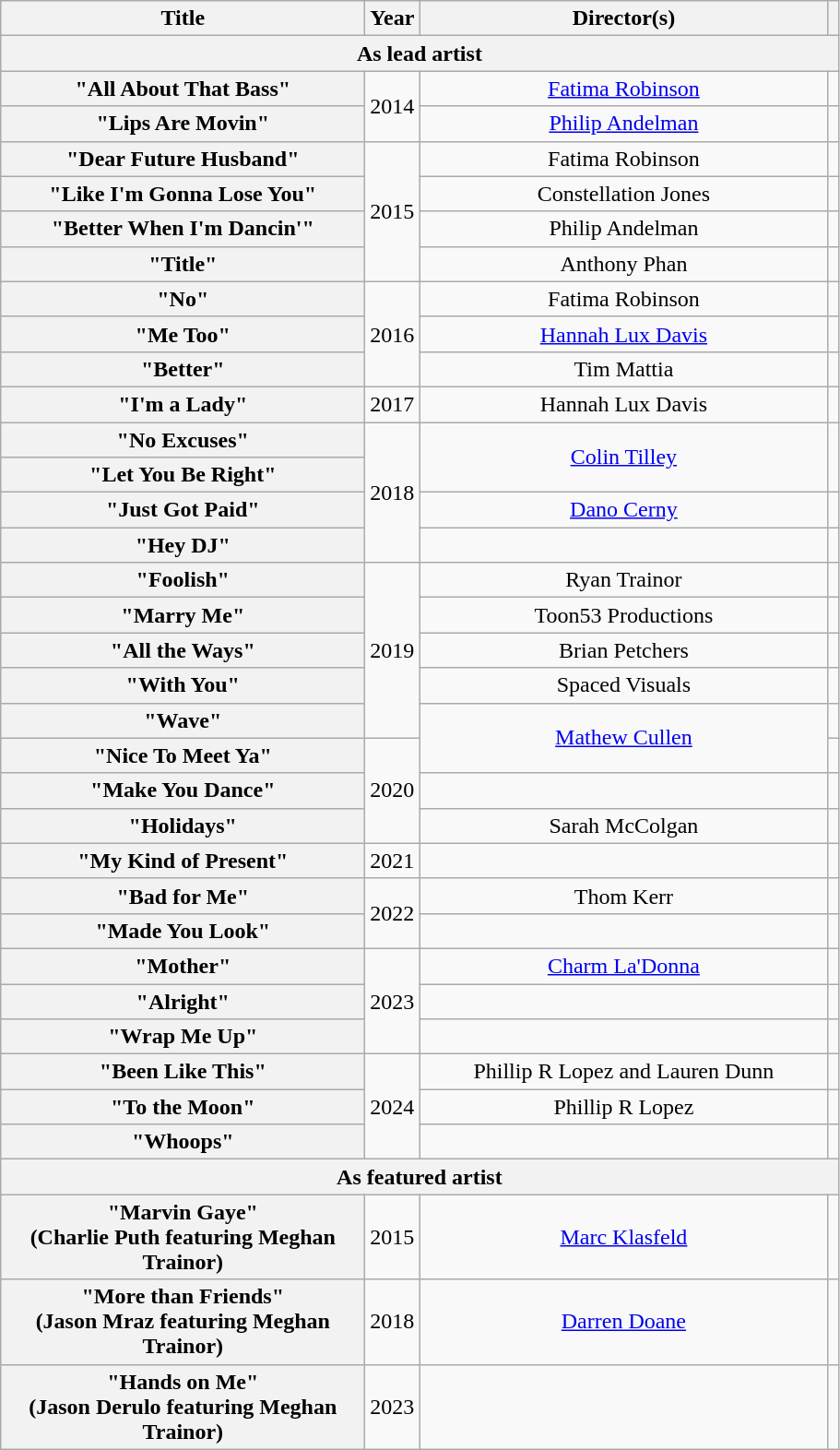<table class="wikitable plainrowheaders" style="text-align:center;">
<tr>
<th scope="col" style="width:16em;">Title</th>
<th scope="col">Year</th>
<th scope="col" style="width:18em;">Director(s)</th>
<th scope="col"></th>
</tr>
<tr>
<th scope="col" colspan="5">As lead artist</th>
</tr>
<tr>
<th scope="row">"All About That Bass"</th>
<td rowspan="2">2014</td>
<td><a href='#'>Fatima Robinson</a></td>
<td></td>
</tr>
<tr>
<th scope="row">"Lips Are Movin"</th>
<td><a href='#'>Philip Andelman</a></td>
<td></td>
</tr>
<tr>
<th scope="row">"Dear Future Husband"</th>
<td rowspan="4">2015</td>
<td>Fatima Robinson</td>
<td></td>
</tr>
<tr>
<th scope="row">"Like I'm Gonna Lose You"</th>
<td>Constellation Jones</td>
<td></td>
</tr>
<tr>
<th scope="row">"Better When I'm Dancin'"</th>
<td>Philip Andelman</td>
<td></td>
</tr>
<tr>
<th scope="row">"Title"</th>
<td>Anthony Phan</td>
<td></td>
</tr>
<tr>
<th scope="row">"No"</th>
<td rowspan="3">2016</td>
<td>Fatima Robinson</td>
<td></td>
</tr>
<tr>
<th scope="row">"Me Too"</th>
<td><a href='#'>Hannah Lux Davis</a></td>
<td></td>
</tr>
<tr>
<th scope="row">"Better"</th>
<td>Tim Mattia</td>
<td></td>
</tr>
<tr>
<th scope="row">"I'm a Lady"</th>
<td>2017</td>
<td>Hannah Lux Davis</td>
<td></td>
</tr>
<tr>
<th scope="row">"No Excuses"</th>
<td rowspan="4">2018</td>
<td rowspan="2"><a href='#'>Colin Tilley</a></td>
<td rowspan="2"></td>
</tr>
<tr>
<th scope="row">"Let You Be Right"</th>
</tr>
<tr>
<th scope="row">"Just Got Paid"</th>
<td><a href='#'>Dano Cerny</a></td>
<td></td>
</tr>
<tr>
<th scope="row">"Hey DJ"</th>
<td></td>
<td></td>
</tr>
<tr>
<th scope="row">"Foolish"</th>
<td rowspan="5">2019</td>
<td>Ryan Trainor</td>
<td></td>
</tr>
<tr>
<th scope="row">"Marry Me"</th>
<td>Toon53 Productions</td>
<td></td>
</tr>
<tr>
<th scope="row">"All the Ways"</th>
<td>Brian Petchers</td>
<td></td>
</tr>
<tr>
<th scope="row">"With You"</th>
<td>Spaced Visuals</td>
<td></td>
</tr>
<tr>
<th scope="row">"Wave"</th>
<td rowspan="2"><a href='#'>Mathew Cullen</a></td>
<td></td>
</tr>
<tr>
<th scope="row">"Nice To Meet Ya"</th>
<td rowspan="3">2020</td>
<td></td>
</tr>
<tr>
<th scope="row">"Make You Dance"</th>
<td></td>
<td></td>
</tr>
<tr>
<th scope="row">"Holidays"</th>
<td>Sarah McColgan</td>
<td></td>
</tr>
<tr>
<th scope="row">"My Kind of Present"</th>
<td>2021</td>
<td></td>
<td></td>
</tr>
<tr>
<th scope="row">"Bad for Me"</th>
<td rowspan="2">2022</td>
<td>Thom Kerr</td>
<td></td>
</tr>
<tr>
<th scope="row">"Made You Look"</th>
<td></td>
<td></td>
</tr>
<tr>
<th scope="row">"Mother"</th>
<td rowspan="3">2023</td>
<td><a href='#'>Charm La'Donna</a></td>
<td></td>
</tr>
<tr>
<th scope="row">"Alright"</th>
<td></td>
<td></td>
</tr>
<tr>
<th scope="row">"Wrap Me Up"</th>
<td></td>
<td></td>
</tr>
<tr>
<th scope="row">"Been Like This"</th>
<td rowspan="3">2024</td>
<td>Phillip R Lopez and Lauren Dunn</td>
<td></td>
</tr>
<tr>
<th scope="row">"To the Moon"</th>
<td>Phillip R Lopez</td>
<td></td>
</tr>
<tr>
<th scope="row">"Whoops"</th>
<td></td>
<td></td>
</tr>
<tr>
<th scope="col" colspan="5">As featured artist</th>
</tr>
<tr>
<th scope="row">"Marvin Gaye"<br><span>(Charlie Puth featuring Meghan Trainor)</span></th>
<td>2015</td>
<td><a href='#'>Marc Klasfeld</a></td>
<td></td>
</tr>
<tr>
<th scope="row">"More than Friends"<br><span>(Jason Mraz featuring Meghan Trainor)</span></th>
<td>2018</td>
<td><a href='#'>Darren Doane</a></td>
<td></td>
</tr>
<tr>
<th scope="row">"Hands on Me"<br><span>(Jason Derulo featuring Meghan Trainor)</span></th>
<td>2023</td>
<td></td>
<td></td>
</tr>
</table>
